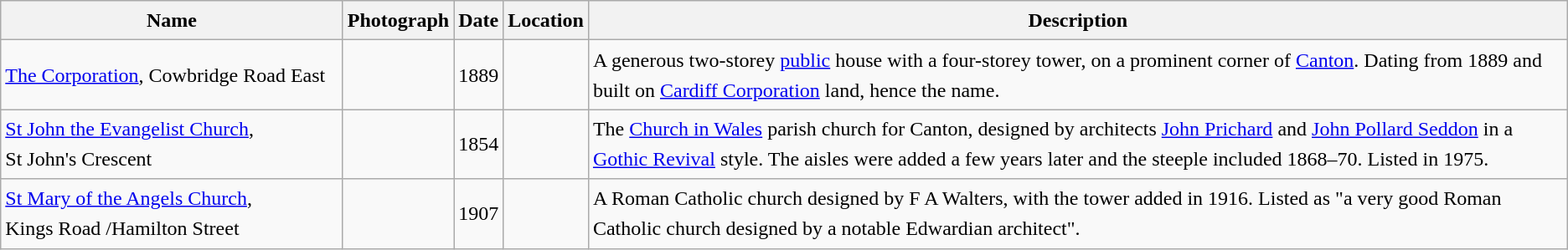<table class="wikitable sortable" style="border:0px;text-align:left;line-height:150%;">
<tr>
<th>Name</th>
<th class="unsortable">Photograph</th>
<th>Date</th>
<th class="unsortable">Location</th>
<th class="unsortable">Description</th>
</tr>
<tr>
<td><a href='#'>The Corporation</a>, Cowbridge Road East</td>
<td></td>
<td>1889</td>
<td><small></small></td>
<td>A generous two-storey <a href='#'>public</a> house with a four-storey tower, on a prominent corner of <a href='#'>Canton</a>. Dating from 1889 and built on <a href='#'>Cardiff Corporation</a> land, hence the name.</td>
</tr>
<tr>
<td><a href='#'>St John the Evangelist Church</a>, St John's Crescent</td>
<td></td>
<td>1854</td>
<td><small></small></td>
<td>The <a href='#'>Church in Wales</a> parish church for Canton, designed by architects <a href='#'>John Prichard</a> and <a href='#'>John Pollard Seddon</a> in a <a href='#'>Gothic Revival</a> style. The aisles were added a few years later and the steeple included 1868–70. Listed in 1975.</td>
</tr>
<tr>
<td><a href='#'>St Mary of the Angels Church</a>, Kings Road /Hamilton Street</td>
<td></td>
<td>1907</td>
<td><small></small></td>
<td>A Roman Catholic church designed by F A Walters, with the tower added in 1916. Listed as "a very good Roman Catholic church designed by a notable Edwardian architect".</td>
</tr>
<tr>
</tr>
</table>
